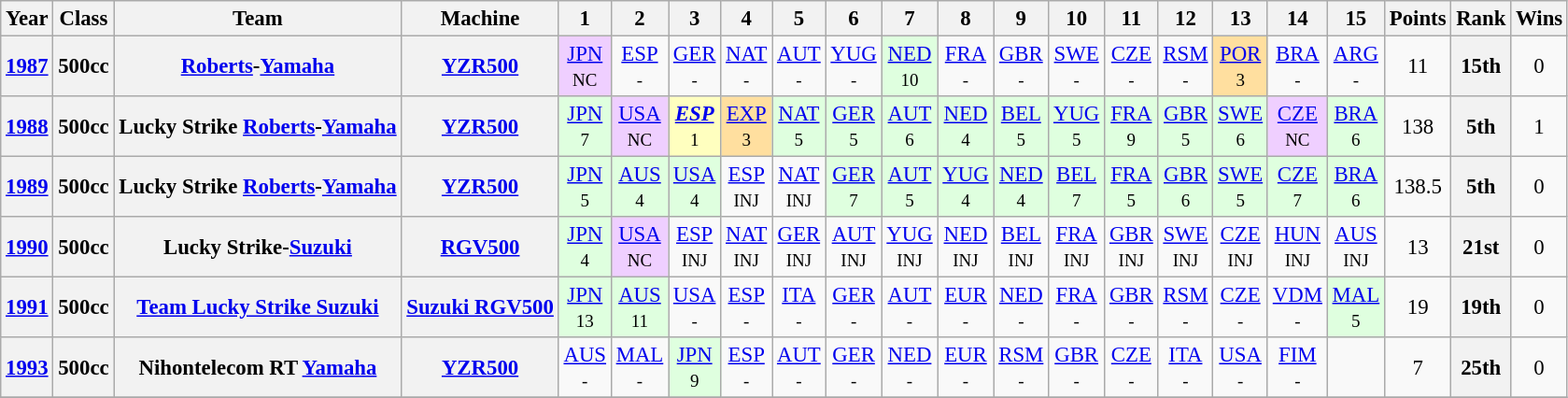<table class="wikitable" style="text-align:center; font-size:95%">
<tr>
<th>Year</th>
<th>Class</th>
<th>Team</th>
<th>Machine</th>
<th>1</th>
<th>2</th>
<th>3</th>
<th>4</th>
<th>5</th>
<th>6</th>
<th>7</th>
<th>8</th>
<th>9</th>
<th>10</th>
<th>11</th>
<th>12</th>
<th>13</th>
<th>14</th>
<th>15</th>
<th>Points</th>
<th>Rank</th>
<th>Wins</th>
</tr>
<tr>
<th><a href='#'>1987</a></th>
<th>500cc</th>
<th><a href='#'>Roberts</a>-<a href='#'>Yamaha</a></th>
<th><a href='#'>YZR500</a></th>
<td style="background:#EFCFFF;"><a href='#'>JPN</a><br><small>NC</small></td>
<td><a href='#'>ESP</a><br><small>-</small></td>
<td><a href='#'>GER</a><br><small>-</small></td>
<td><a href='#'>NAT</a><br><small>-</small></td>
<td><a href='#'>AUT</a><br><small>-</small></td>
<td><a href='#'>YUG</a><br><small>-</small></td>
<td style="background:#DFFFDF;"><a href='#'>NED</a><br><small>10</small></td>
<td><a href='#'>FRA</a><br><small>-</small></td>
<td><a href='#'>GBR</a><br><small>-</small></td>
<td><a href='#'>SWE</a><br><small>-</small></td>
<td><a href='#'>CZE</a><br><small>-</small></td>
<td><a href='#'>RSM</a><br><small>-</small></td>
<td style="background:#FFDF9F;"><a href='#'>POR</a><br><small>3</small></td>
<td><a href='#'>BRA</a><br><small>-</small></td>
<td><a href='#'>ARG</a><br><small>-</small></td>
<td>11</td>
<th>15th</th>
<td>0</td>
</tr>
<tr>
<th><a href='#'>1988</a></th>
<th>500cc</th>
<th>Lucky Strike <a href='#'>Roberts</a>-<a href='#'>Yamaha</a></th>
<th><a href='#'>YZR500</a></th>
<td style="background:#DFFFDF;"><a href='#'>JPN</a><br><small>7</small></td>
<td style="background:#EFCFFF;"><a href='#'>USA</a><br><small>NC</small></td>
<td style="background:#FFFFBF;"><strong><em><a href='#'>ESP</a></em></strong><br><small>1</small></td>
<td style="background:#FFDF9F;"><a href='#'>EXP</a><br><small>3</small></td>
<td style="background:#DFFFDF;"><a href='#'>NAT</a><br><small>5</small></td>
<td style="background:#DFFFDF;"><a href='#'>GER</a><br><small>5</small></td>
<td style="background:#DFFFDF;"><a href='#'>AUT</a><br><small>6</small></td>
<td style="background:#DFFFDF;"><a href='#'>NED</a><br><small>4</small></td>
<td style="background:#DFFFDF;"><a href='#'>BEL</a><br><small>5</small></td>
<td style="background:#DFFFDF;"><a href='#'>YUG</a><br><small>5</small></td>
<td style="background:#DFFFDF;"><a href='#'>FRA</a><br><small>9</small></td>
<td style="background:#DFFFDF;"><a href='#'>GBR</a><br><small>5</small></td>
<td style="background:#DFFFDF;"><a href='#'>SWE</a><br><small>6</small></td>
<td style="background:#EFCFFF;"><a href='#'>CZE</a><br><small>NC</small></td>
<td style="background:#DFFFDF;"><a href='#'>BRA</a><br><small>6</small></td>
<td>138</td>
<th>5th</th>
<td>1</td>
</tr>
<tr>
<th><a href='#'>1989</a></th>
<th>500cc</th>
<th>Lucky Strike <a href='#'>Roberts</a>-<a href='#'>Yamaha</a></th>
<th><a href='#'>YZR500</a></th>
<td style="background:#DFFFDF;"><a href='#'>JPN</a><br><small>5</small></td>
<td style="background:#DFFFDF;"><a href='#'>AUS</a><br><small>4</small></td>
<td style="background:#DFFFDF;"><a href='#'>USA</a><br><small>4</small></td>
<td><a href='#'>ESP</a><br><small>INJ</small></td>
<td><a href='#'>NAT</a><br><small>INJ</small></td>
<td style="background:#DFFFDF;"><a href='#'>GER</a><br><small>7</small></td>
<td style="background:#DFFFDF;"><a href='#'>AUT</a><br><small>5</small></td>
<td style="background:#DFFFDF;"><a href='#'>YUG</a><br><small>4</small></td>
<td style="background:#DFFFDF;"><a href='#'>NED</a><br><small>4</small></td>
<td style="background:#DFFFDF;"><a href='#'>BEL</a><br><small>7</small></td>
<td style="background:#DFFFDF;"><a href='#'>FRA</a><br><small>5</small></td>
<td style="background:#DFFFDF;"><a href='#'>GBR</a><br><small>6</small></td>
<td style="background:#DFFFDF;"><a href='#'>SWE</a><br><small>5</small></td>
<td style="background:#DFFFDF;"><a href='#'>CZE</a><br><small>7</small></td>
<td style="background:#DFFFDF;"><a href='#'>BRA</a><br><small>6</small></td>
<td>138.5</td>
<th>5th</th>
<td>0</td>
</tr>
<tr>
<th><a href='#'>1990</a></th>
<th>500cc</th>
<th>Lucky Strike-<a href='#'>Suzuki</a></th>
<th><a href='#'>RGV500</a></th>
<td style="background:#DFFFDF;"><a href='#'>JPN</a><br><small>4</small></td>
<td style="background:#EFCFFF;"><a href='#'>USA</a><br><small>NC</small></td>
<td><a href='#'>ESP</a><br><small>INJ</small></td>
<td><a href='#'>NAT</a><br><small>INJ</small></td>
<td><a href='#'>GER</a><br><small>INJ</small></td>
<td><a href='#'>AUT</a><br><small>INJ</small></td>
<td><a href='#'>YUG</a><br><small>INJ</small></td>
<td><a href='#'>NED</a><br><small>INJ</small></td>
<td><a href='#'>BEL</a><br><small>INJ</small></td>
<td><a href='#'>FRA</a><br><small>INJ</small></td>
<td><a href='#'>GBR</a><br><small>INJ</small></td>
<td><a href='#'>SWE</a><br><small>INJ</small></td>
<td><a href='#'>CZE</a><br><small>INJ</small></td>
<td><a href='#'>HUN</a><br><small>INJ</small></td>
<td><a href='#'>AUS</a><br><small>INJ</small></td>
<td>13</td>
<th>21st</th>
<td>0</td>
</tr>
<tr>
<th><a href='#'>1991</a></th>
<th>500cc</th>
<th><a href='#'>Team Lucky Strike Suzuki</a></th>
<th><a href='#'>Suzuki RGV500</a></th>
<td style="background:#DFFFDF;"><a href='#'>JPN</a><br><small>13</small></td>
<td style="background:#DFFFDF;"><a href='#'>AUS</a><br><small>11</small></td>
<td><a href='#'>USA</a><br><small>-</small></td>
<td><a href='#'>ESP</a><br><small>-</small></td>
<td><a href='#'>ITA</a><br><small>-</small></td>
<td><a href='#'>GER</a><br><small>-</small></td>
<td><a href='#'>AUT</a><br><small>-</small></td>
<td><a href='#'>EUR</a><br><small>-</small></td>
<td><a href='#'>NED</a><br><small>-</small></td>
<td><a href='#'>FRA</a><br><small>-</small></td>
<td><a href='#'>GBR</a><br><small>-</small></td>
<td><a href='#'>RSM</a><br><small>-</small></td>
<td><a href='#'>CZE</a><br><small>-</small></td>
<td><a href='#'>VDM</a><br><small>-</small></td>
<td style="background:#DFFFDF;"><a href='#'>MAL</a><br><small>5</small></td>
<td>19</td>
<th>19th</th>
<td>0</td>
</tr>
<tr>
<th><a href='#'>1993</a></th>
<th>500cc</th>
<th>Nihontelecom RT <a href='#'>Yamaha</a></th>
<th><a href='#'>YZR500</a></th>
<td><a href='#'>AUS</a><br><small>-</small></td>
<td><a href='#'>MAL</a><br><small>-</small></td>
<td style="background:#DFFFDF;"><a href='#'>JPN</a><br><small>9</small></td>
<td><a href='#'>ESP</a><br><small>-</small></td>
<td><a href='#'>AUT</a><br><small>-</small></td>
<td><a href='#'>GER</a><br><small>-</small></td>
<td><a href='#'>NED</a><br><small>-</small></td>
<td><a href='#'>EUR</a><br><small>-</small></td>
<td><a href='#'>RSM</a><br><small>-</small></td>
<td><a href='#'>GBR</a><br><small>-</small></td>
<td><a href='#'>CZE</a><br><small>-</small></td>
<td><a href='#'>ITA</a><br><small>-</small></td>
<td><a href='#'>USA</a><br><small>-</small></td>
<td><a href='#'>FIM</a><br><small>-</small></td>
<td></td>
<td>7</td>
<th>25th</th>
<td>0</td>
</tr>
<tr>
</tr>
</table>
